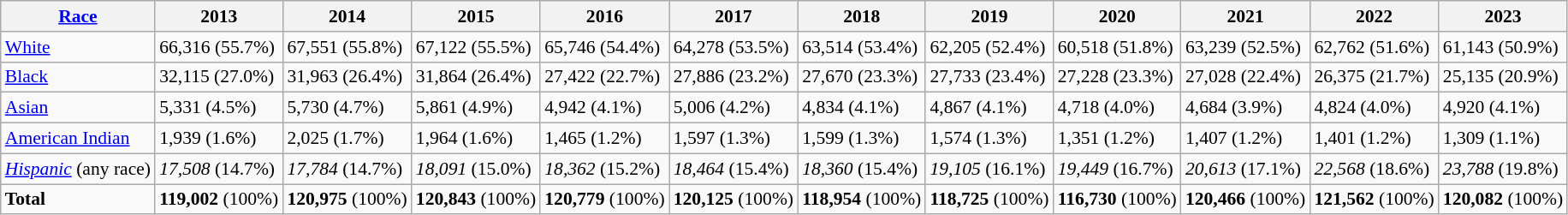<table class="wikitable" style="font-size: 90%;">
<tr>
<th><a href='#'>Race</a></th>
<th>2013</th>
<th>2014</th>
<th>2015</th>
<th>2016</th>
<th>2017</th>
<th>2018</th>
<th>2019</th>
<th>2020</th>
<th>2021</th>
<th>2022</th>
<th>2023</th>
</tr>
<tr>
<td><a href='#'>White</a></td>
<td>66,316 (55.7%)</td>
<td>67,551 (55.8%)</td>
<td>67,122 (55.5%)</td>
<td>65,746 (54.4%)</td>
<td>64,278 (53.5%)</td>
<td>63,514 (53.4%)</td>
<td>62,205 (52.4%)</td>
<td>60,518 (51.8%)</td>
<td>63,239 (52.5%)</td>
<td>62,762 (51.6%)</td>
<td>61,143 (50.9%)</td>
</tr>
<tr>
<td><a href='#'>Black</a></td>
<td>32,115 (27.0%)</td>
<td>31,963 (26.4%)</td>
<td>31,864 (26.4%)</td>
<td>27,422 (22.7%)</td>
<td>27,886 (23.2%)</td>
<td>27,670 (23.3%)</td>
<td>27,733 (23.4%)</td>
<td>27,228 (23.3%)</td>
<td>27,028 (22.4%)</td>
<td>26,375 (21.7%)</td>
<td>25,135 (20.9%)</td>
</tr>
<tr>
<td><a href='#'>Asian</a></td>
<td>5,331 (4.5%)</td>
<td>5,730 (4.7%)</td>
<td>5,861 (4.9%)</td>
<td>4,942 (4.1%)</td>
<td>5,006 (4.2%)</td>
<td>4,834 (4.1%)</td>
<td>4,867 (4.1%)</td>
<td>4,718 (4.0%)</td>
<td>4,684 (3.9%)</td>
<td>4,824 (4.0%)</td>
<td>4,920 (4.1%)</td>
</tr>
<tr>
<td><a href='#'>American Indian</a></td>
<td>1,939 (1.6%)</td>
<td>2,025 (1.7%)</td>
<td>1,964 (1.6%)</td>
<td>1,465 (1.2%)</td>
<td>1,597 (1.3%)</td>
<td>1,599 (1.3%)</td>
<td>1,574 (1.3%)</td>
<td>1,351 (1.2%)</td>
<td>1,407 (1.2%)</td>
<td>1,401 (1.2%)</td>
<td>1,309 (1.1%)</td>
</tr>
<tr>
<td><em><a href='#'>Hispanic</a></em> (any race)</td>
<td><em>17,508</em> (14.7%)</td>
<td><em>17,784</em> (14.7%)</td>
<td><em>18,091</em> (15.0%)</td>
<td><em>18,362</em> (15.2%)</td>
<td><em>18,464</em> (15.4%)</td>
<td><em>18,360</em> (15.4%)</td>
<td><em>19,105</em> (16.1%)</td>
<td><em>19,449</em> (16.7%)</td>
<td><em>20,613</em> (17.1%)</td>
<td><em>22,568</em> (18.6%)</td>
<td><em>23,788</em> (19.8%)</td>
</tr>
<tr>
<td><strong>Total</strong></td>
<td><strong>119,002</strong> (100%)</td>
<td><strong>120,975</strong> (100%)</td>
<td><strong>120,843</strong> (100%)</td>
<td><strong>120,779</strong> (100%)</td>
<td><strong>120,125</strong> (100%)</td>
<td><strong>118,954</strong> (100%)</td>
<td><strong>118,725</strong> (100%)</td>
<td><strong>116,730</strong> (100%)</td>
<td><strong>120,466</strong> (100%)</td>
<td><strong>121,562</strong> (100%)</td>
<td><strong>120,082</strong> (100%)</td>
</tr>
</table>
